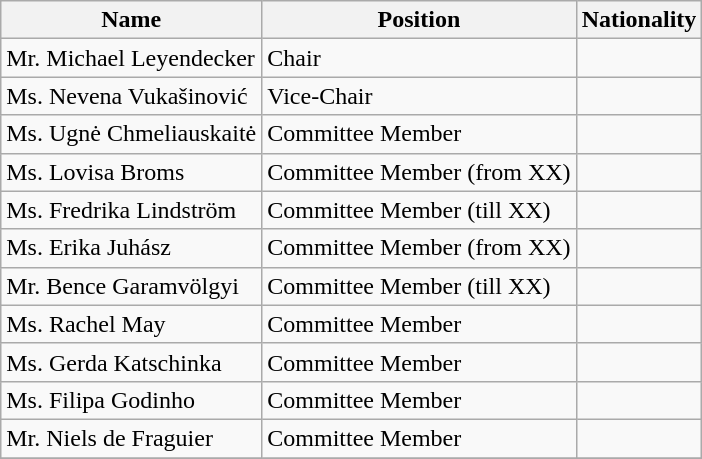<table class="wikitable">
<tr>
<th>Name</th>
<th>Position</th>
<th>Nationality</th>
</tr>
<tr>
<td>Mr. Michael Leyendecker</td>
<td>Chair</td>
<td></td>
</tr>
<tr>
<td>Ms. Nevena Vukašinović</td>
<td>Vice-Chair</td>
<td></td>
</tr>
<tr>
<td>Ms. Ugnė Chmeliauskaitė</td>
<td>Committee Member</td>
<td></td>
</tr>
<tr>
<td>Ms. Lovisa Broms</td>
<td>Committee Member (from XX)</td>
<td></td>
</tr>
<tr>
<td>Ms. Fredrika Lindström</td>
<td>Committee Member (till XX)</td>
<td></td>
</tr>
<tr>
<td>Ms. Erika Juhász</td>
<td>Committee Member  (from XX)</td>
<td></td>
</tr>
<tr>
<td>Mr. Bence Garamvölgyi</td>
<td>Committee Member (till XX)</td>
<td></td>
</tr>
<tr>
<td>Ms. Rachel May</td>
<td>Committee Member</td>
<td></td>
</tr>
<tr>
<td>Ms. Gerda Katschinka</td>
<td>Committee Member</td>
<td></td>
</tr>
<tr>
<td>Ms. Filipa Godinho</td>
<td>Committee Member</td>
<td></td>
</tr>
<tr>
<td>Mr. Niels de Fraguier</td>
<td>Committee Member</td>
<td></td>
</tr>
<tr>
</tr>
</table>
